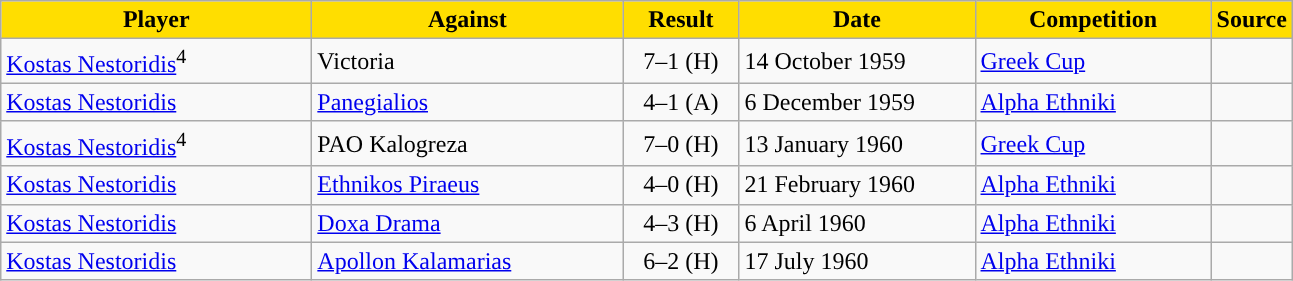<table class="wikitable">
<tr>
<th width=200 style="background:#FFDE00">Player</th>
<th width=200 style="background:#FFDE00">Against</th>
<th width=70 style="background:#FFDE00">Result</th>
<th width=150 style="background:#FFDE00">Date</th>
<th width=150 style="background:#FFDE00">Competition</th>
<th style="background:#FFDE00">Source</th>
</tr>
<tr>
<td> <a href='#'>Kostas Nestoridis</a><sup>4</sup></td>
<td> Victoria</td>
<td align=center>7–1 (H)</td>
<td>14 October 1959</td>
<td><a href='#'>Greek Cup</a></td>
<td align=center></td>
</tr>
<tr>
<td> <a href='#'>Kostas Nestoridis</a></td>
<td> <a href='#'>Panegialios</a></td>
<td align=center>4–1 (A)</td>
<td>6 December 1959</td>
<td><a href='#'>Alpha Ethniki</a></td>
<td align=center></td>
</tr>
<tr>
<td> <a href='#'>Kostas Nestoridis</a><sup>4</sup></td>
<td> PAO Kalogreza</td>
<td align=center>7–0 (H)</td>
<td>13 January 1960</td>
<td><a href='#'>Greek Cup</a></td>
<td align=center></td>
</tr>
<tr>
<td> <a href='#'>Kostas Nestoridis</a></td>
<td> <a href='#'>Ethnikos Piraeus</a></td>
<td align=center>4–0 (H)</td>
<td>21 February 1960</td>
<td><a href='#'>Alpha Ethniki</a></td>
<td align=center></td>
</tr>
<tr>
<td> <a href='#'>Kostas Nestoridis</a></td>
<td> <a href='#'>Doxa Drama</a></td>
<td align=center>4–3 (H)</td>
<td>6 April 1960</td>
<td><a href='#'>Alpha Ethniki</a></td>
<td align=center></td>
</tr>
<tr>
<td> <a href='#'>Kostas Nestoridis</a></td>
<td> <a href='#'>Apollon Kalamarias</a></td>
<td align=center>6–2 (H)</td>
<td>17 July 1960</td>
<td><a href='#'>Alpha Ethniki</a></td>
<td align=center></td>
</tr>
</table>
